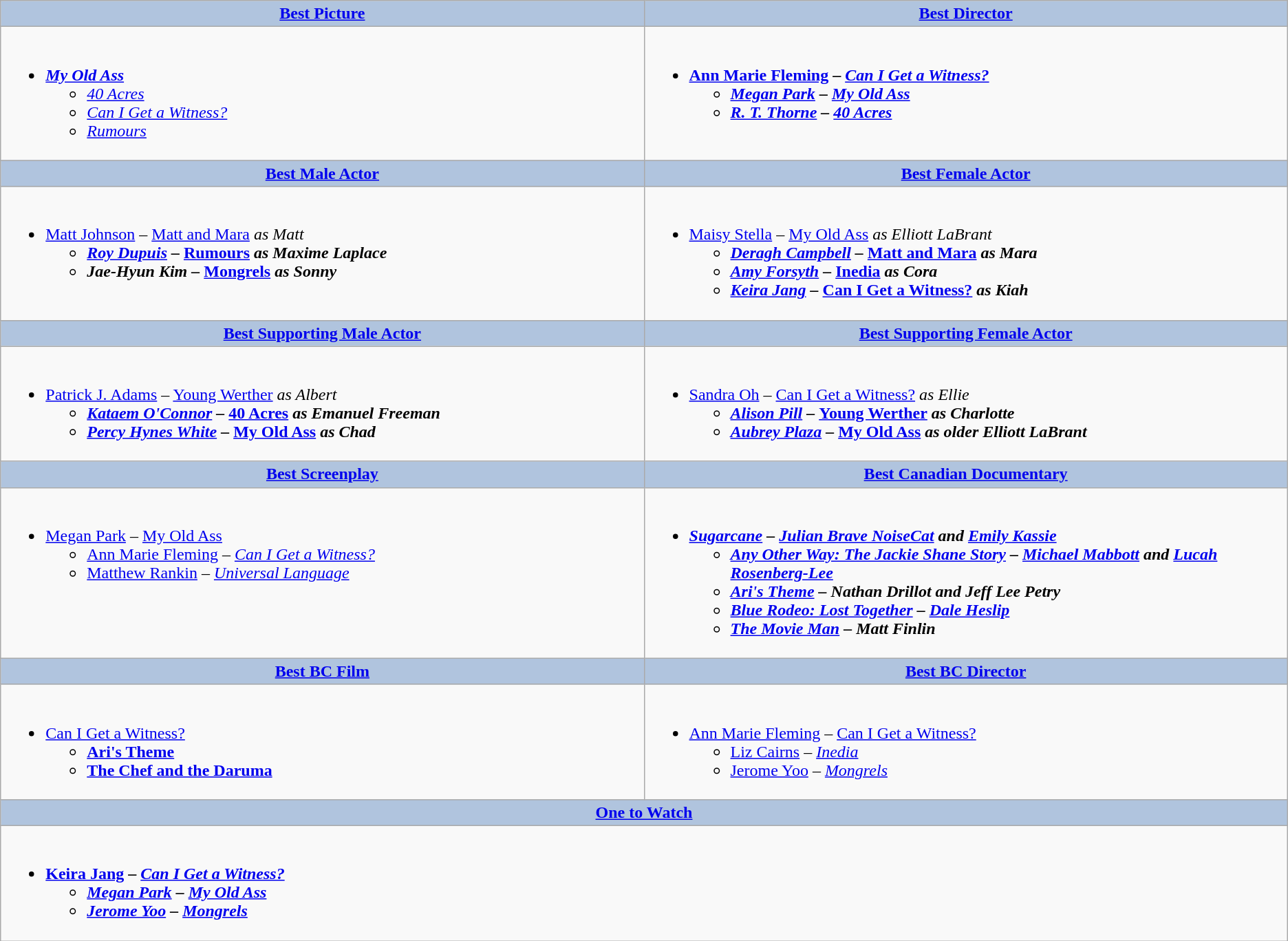<table class="wikitable">
<tr>
<th style="background:#B0C4DE; width: 50%"><a href='#'>Best Picture</a></th>
<th style="background:#B0C4DE; width: 50%"><a href='#'>Best Director</a></th>
</tr>
<tr>
<td valign="top"><br><ul><li><strong><em><a href='#'>My Old Ass</a></em></strong><ul><li><em><a href='#'>40 Acres</a></em></li><li><em><a href='#'>Can I Get a Witness?</a></em></li><li><em><a href='#'>Rumours</a></em></li></ul></li></ul></td>
<td valign="top"><br><ul><li><strong><a href='#'>Ann Marie Fleming</a> – <em><a href='#'>Can I Get a Witness?</a><strong><em><ul><li><a href='#'>Megan Park</a> – </em><a href='#'>My Old Ass</a><em></li><li><a href='#'>R. T. Thorne</a> – </em><a href='#'>40 Acres</a><em></li></ul></li></ul></td>
</tr>
<tr>
<th style="background:#B0C4DE; width: 50%"><a href='#'>Best Male Actor</a></th>
<th style="background:#B0C4DE; width: 50%"><a href='#'>Best Female Actor</a></th>
</tr>
<tr>
<td valign="top"><br><ul><li></strong><a href='#'>Matt Johnson</a> – </em><a href='#'>Matt and Mara</a><em> as Matt<strong><ul><li><a href='#'>Roy Dupuis</a> – </em><a href='#'>Rumours</a><em> as Maxime Laplace</li><li>Jae-Hyun Kim – </em><a href='#'>Mongrels</a><em> as Sonny</li></ul></li></ul></td>
<td valign="top"><br><ul><li></strong><a href='#'>Maisy Stella</a> – </em><a href='#'>My Old Ass</a><em> as Elliott LaBrant<strong><ul><li><a href='#'>Deragh Campbell</a> – </em><a href='#'>Matt and Mara</a><em> as Mara</li><li><a href='#'>Amy Forsyth</a> – </em><a href='#'>Inedia</a><em> as Cora</li><li><a href='#'>Keira Jang</a> – </em><a href='#'>Can I Get a Witness?</a><em> as Kiah</li></ul></li></ul></td>
</tr>
<tr>
<th style="background:#B0C4DE; width: 50%"><a href='#'>Best Supporting Male Actor</a></th>
<th style="background:#B0C4DE; width: 50%"><a href='#'>Best Supporting Female Actor</a></th>
</tr>
<tr>
<td valign="top"><br><ul><li></strong><a href='#'>Patrick J. Adams</a> – </em><a href='#'>Young Werther</a><em> as Albert<strong><ul><li><a href='#'>Kataem O'Connor</a> – </em><a href='#'>40 Acres</a><em> as Emanuel Freeman</li><li><a href='#'>Percy Hynes White</a> – </em><a href='#'>My Old Ass</a><em> as Chad</li></ul></li></ul></td>
<td valign="top"><br><ul><li></strong><a href='#'>Sandra Oh</a> – </em><a href='#'>Can I Get a Witness?</a><em> as Ellie<strong><ul><li><a href='#'>Alison Pill</a> – </em><a href='#'>Young Werther</a><em> as Charlotte</li><li><a href='#'>Aubrey Plaza</a> – </em><a href='#'>My Old Ass</a><em> as older Elliott LaBrant</li></ul></li></ul></td>
</tr>
<tr>
<th style="background:#B0C4DE; width: 50%"><a href='#'>Best Screenplay</a></th>
<th style="background:#B0C4DE; width: 50%"><a href='#'>Best Canadian Documentary</a></th>
</tr>
<tr>
<td valign="top"><br><ul><li></strong><a href='#'>Megan Park</a> – </em><a href='#'>My Old Ass</a></em></strong><ul><li><a href='#'>Ann Marie Fleming</a> – <em><a href='#'>Can I Get a Witness?</a></em></li><li><a href='#'>Matthew Rankin</a> – <em><a href='#'>Universal Language</a></em></li></ul></li></ul></td>
<td valign="top"><br><ul><li><strong><em><a href='#'>Sugarcane</a><em> – <a href='#'>Julian Brave NoiseCat</a> and <a href='#'>Emily Kassie</a><strong><ul><li></em><a href='#'>Any Other Way: The Jackie Shane Story</a><em> – <a href='#'>Michael Mabbott</a> and <a href='#'>Lucah Rosenberg-Lee</a></li><li></em><a href='#'>Ari's Theme</a><em> – Nathan Drillot and Jeff Lee Petry</li><li></em><a href='#'>Blue Rodeo: Lost Together</a><em> – <a href='#'>Dale Heslip</a></li><li></em><a href='#'>The Movie Man</a><em> – Matt Finlin</li></ul></li></ul></td>
</tr>
<tr>
<th style="background:#B0C4DE; width: 50%"><a href='#'>Best BC Film</a></th>
<th style="background:#B0C4DE; width: 50%"><a href='#'>Best BC Director</a></th>
</tr>
<tr>
<td valign="top"><br><ul><li></em></strong><a href='#'>Can I Get a Witness?</a><strong><em><ul><li></em><a href='#'>Ari's Theme</a><em></li><li></em><a href='#'>The Chef and the Daruma</a><em></li></ul></li></ul></td>
<td valign="top"><br><ul><li></strong><a href='#'>Ann Marie Fleming</a> – </em><a href='#'>Can I Get a Witness?</a></em></strong><ul><li><a href='#'>Liz Cairns</a> – <em><a href='#'>Inedia</a></em></li><li><a href='#'>Jerome Yoo</a> – <em><a href='#'>Mongrels</a></em></li></ul></li></ul></td>
</tr>
<tr>
<th colspan="2" style="background:#B0C4DE; width: 50%"><a href='#'>One to Watch</a></th>
</tr>
<tr>
<td valign="top" colspan="2"><br><ul><li><strong><a href='#'>Keira Jang</a> – <em><a href='#'>Can I Get a Witness?</a><strong><em><ul><li><a href='#'>Megan Park</a> – </em><a href='#'>My Old Ass</a><em></li><li><a href='#'>Jerome Yoo</a> – </em><a href='#'>Mongrels</a><em></li></ul></li></ul></td>
</tr>
</table>
